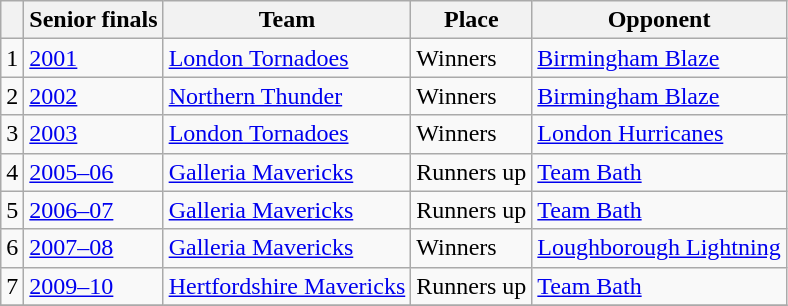<table class="wikitable collapsible">
<tr>
<th></th>
<th>Senior finals</th>
<th>Team</th>
<th>Place</th>
<th>Opponent</th>
</tr>
<tr>
<td>1</td>
<td><a href='#'>2001</a></td>
<td><a href='#'>London Tornadoes</a></td>
<td>Winners</td>
<td><a href='#'>Birmingham Blaze</a></td>
</tr>
<tr>
<td>2</td>
<td><a href='#'>2002</a></td>
<td><a href='#'>Northern Thunder</a></td>
<td>Winners</td>
<td><a href='#'>Birmingham Blaze</a></td>
</tr>
<tr>
<td>3</td>
<td><a href='#'>2003</a></td>
<td><a href='#'>London Tornadoes</a></td>
<td>Winners</td>
<td><a href='#'>London Hurricanes</a></td>
</tr>
<tr>
<td>4</td>
<td><a href='#'>2005–06</a></td>
<td><a href='#'>Galleria Mavericks</a></td>
<td>Runners up</td>
<td><a href='#'>Team Bath</a></td>
</tr>
<tr>
<td>5</td>
<td><a href='#'>2006–07</a></td>
<td><a href='#'>Galleria Mavericks</a></td>
<td>Runners up</td>
<td><a href='#'>Team Bath</a></td>
</tr>
<tr>
<td>6</td>
<td><a href='#'>2007–08</a></td>
<td><a href='#'>Galleria Mavericks</a></td>
<td>Winners</td>
<td><a href='#'>Loughborough Lightning</a></td>
</tr>
<tr>
<td>7</td>
<td><a href='#'>2009–10</a></td>
<td><a href='#'>Hertfordshire Mavericks</a></td>
<td>Runners up</td>
<td><a href='#'>Team Bath</a></td>
</tr>
<tr>
</tr>
</table>
